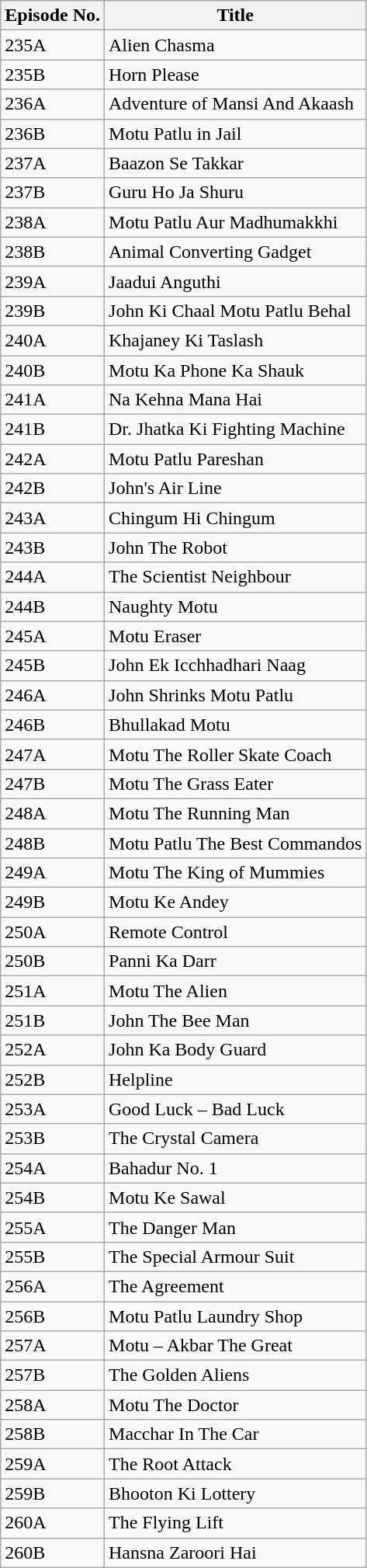<table class="wikitable">
<tr>
<th>Episode No.</th>
<th>Title</th>
</tr>
<tr>
<td>235A</td>
<td>Alien Chasma</td>
</tr>
<tr>
<td>235B</td>
<td>Horn Please</td>
</tr>
<tr>
<td>236A</td>
<td>Adventure of Mansi And Akaash</td>
</tr>
<tr>
<td>236B</td>
<td>Motu Patlu in Jail</td>
</tr>
<tr>
<td>237A</td>
<td>Baazon Se Takkar</td>
</tr>
<tr>
<td>237B</td>
<td>Guru Ho Ja Shuru</td>
</tr>
<tr>
<td>238A</td>
<td>Motu Patlu Aur Madhumakkhi</td>
</tr>
<tr>
<td>238B</td>
<td>Animal Converting Gadget</td>
</tr>
<tr>
<td>239A</td>
<td>Jaadui Anguthi</td>
</tr>
<tr>
<td>239B</td>
<td>John Ki Chaal Motu Patlu Behal</td>
</tr>
<tr>
<td>240A</td>
<td>Khajaney Ki Taslash</td>
</tr>
<tr>
<td>240B</td>
<td>Motu Ka Phone Ka Shauk</td>
</tr>
<tr>
<td>241A</td>
<td>Na Kehna Mana Hai</td>
</tr>
<tr>
<td>241B</td>
<td>Dr. Jhatka Ki Fighting Machine</td>
</tr>
<tr>
<td>242A</td>
<td>Motu Patlu Pareshan</td>
</tr>
<tr>
<td>242B</td>
<td>John's Air Line</td>
</tr>
<tr>
<td>243A</td>
<td>Chingum Hi Chingum</td>
</tr>
<tr>
<td>243B</td>
<td>John The Robot</td>
</tr>
<tr>
<td>244A</td>
<td>The Scientist Neighbour</td>
</tr>
<tr>
<td>244B</td>
<td>Naughty Motu</td>
</tr>
<tr>
<td>245A</td>
<td>Motu Eraser</td>
</tr>
<tr>
<td>245B</td>
<td>John Ek Icchhadhari Naag</td>
</tr>
<tr>
<td>246A</td>
<td>John Shrinks Motu Patlu</td>
</tr>
<tr>
<td>246B</td>
<td>Bhullakad Motu</td>
</tr>
<tr>
<td>247A</td>
<td>Motu The Roller Skate Coach</td>
</tr>
<tr>
<td>247B</td>
<td>Motu The Grass Eater</td>
</tr>
<tr>
<td>248A</td>
<td>Motu The Running Man</td>
</tr>
<tr>
<td>248B</td>
<td>Motu Patlu The Best Commandos</td>
</tr>
<tr>
<td>249A</td>
<td>Motu The King of Mummies</td>
</tr>
<tr>
<td>249B</td>
<td>Motu Ke Andey</td>
</tr>
<tr>
<td>250A</td>
<td>Remote Control</td>
</tr>
<tr>
<td>250B</td>
<td>Panni Ka Darr</td>
</tr>
<tr>
<td>251A</td>
<td>Motu The Alien</td>
</tr>
<tr>
<td>251B</td>
<td>John The Bee Man</td>
</tr>
<tr>
<td>252A</td>
<td>John Ka Body Guard</td>
</tr>
<tr>
<td>252B</td>
<td>Helpline</td>
</tr>
<tr>
<td>253A</td>
<td>Good Luck – Bad Luck</td>
</tr>
<tr>
<td>253B</td>
<td>The Crystal Camera</td>
</tr>
<tr>
<td>254A</td>
<td>Bahadur No. 1</td>
</tr>
<tr>
<td>254B</td>
<td>Motu Ke Sawal</td>
</tr>
<tr>
<td>255A</td>
<td>The Danger Man</td>
</tr>
<tr>
<td>255B</td>
<td>The Special Armour Suit</td>
</tr>
<tr>
<td>256A</td>
<td>The Agreement</td>
</tr>
<tr>
<td>256B</td>
<td>Motu Patlu Laundry Shop</td>
</tr>
<tr>
<td>257A</td>
<td>Motu – Akbar The Great</td>
</tr>
<tr>
<td>257B</td>
<td>The Golden Aliens</td>
</tr>
<tr>
<td>258A</td>
<td>Motu The Doctor</td>
</tr>
<tr>
<td>258B</td>
<td>Macchar In The Car</td>
</tr>
<tr>
<td>259A</td>
<td>The Root Attack</td>
</tr>
<tr>
<td>259B</td>
<td>Bhooton Ki Lottery</td>
</tr>
<tr>
<td>260A</td>
<td>The Flying Lift</td>
</tr>
<tr>
<td>260B</td>
<td>Hansna Zaroori Hai</td>
</tr>
</table>
